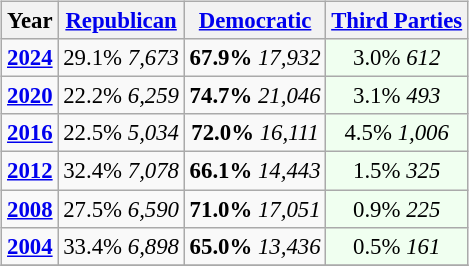<table class="wikitable" style="float:right; font-size:95%;">
<tr>
<th>Year</th>
<th><a href='#'>Republican</a></th>
<th><a href='#'>Democratic</a></th>
<th><a href='#'>Third Parties</a></th>
</tr>
<tr>
<td style="text-align:center;" ><strong><a href='#'>2024</a></strong></td>
<td style="text-align:center;" >29.1% <em>7,673</em></td>
<td style="text-align:center;" ><strong>67.9%</strong>  <em>17,932</em></td>
<td style="text-align:center; background:honeyDew;">3.0% <em>612</em></td>
</tr>
<tr>
<td style="text-align:center;" ><strong><a href='#'>2020</a></strong></td>
<td style="text-align:center;" >22.2% <em>6,259</em></td>
<td style="text-align:center;" ><strong>74.7%</strong>  <em>21,046</em></td>
<td style="text-align:center; background:honeyDew;">3.1% <em>493</em></td>
</tr>
<tr>
<td style="text-align:center;" ><strong><a href='#'>2016</a></strong></td>
<td style="text-align:center;" >22.5% <em>5,034</em></td>
<td style="text-align:center;" ><strong>72.0%</strong> <em>16,111</em></td>
<td style="text-align:center; background:honeyDew;">4.5% <em>1,006</em></td>
</tr>
<tr>
<td style="text-align:center;" ><strong><a href='#'>2012</a></strong></td>
<td style="text-align:center;" >32.4% <em>7,078</em></td>
<td style="text-align:center;" ><strong>66.1%</strong> <em>14,443</em></td>
<td style="text-align:center; background:honeyDew;">1.5% <em>325</em></td>
</tr>
<tr>
<td style="text-align:center;" ><strong><a href='#'>2008</a></strong></td>
<td style="text-align:center;" >27.5%  <em>6,590</em></td>
<td style="text-align:center;" ><strong>71.0%</strong> <em>17,051</em></td>
<td style="text-align:center; background:honeyDew;">0.9% <em>225</em></td>
</tr>
<tr>
<td style="text-align:center;" ><strong><a href='#'>2004</a></strong></td>
<td style="text-align:center;" >33.4% <em>6,898</em></td>
<td style="text-align:center;" ><strong>65.0%</strong>   <em>13,436</em></td>
<td style="text-align:center; background:honeyDew;">0.5% <em>161</em></td>
</tr>
<tr>
</tr>
</table>
